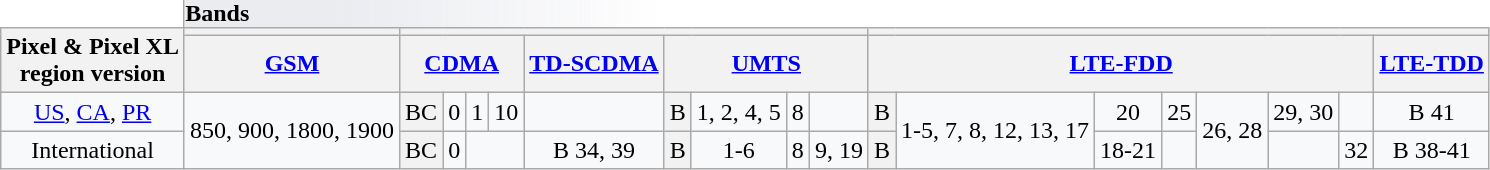<table class="wikitable" style="margin-top:0px; border:none; background-color:transparent; text-align:center; white-space:nowrap;">
<tr>
<td style="border:none;"></td>
<th colspan=10 style="border-top:none; border-right:none; background:linear-gradient(to right, #EAECF0 0px, #EAECF0 100px, transparent 70%); padding:0px; text-align:left;"><div>Bands</div></th>
</tr>
<tr>
<th rowspan="2">Pixel & Pixel XL<br>region version</th>
<th style="padding:0px; padding-top:1px; padding-bottom:1px; line-height:0.8em;"></th>
<th colspan=9 style="padding:0px; padding-top:1px; padding-bottom:1px; line-height:0.8em;"></th>
<th colspan=8 style="padding:0px; padding-top:1px; padding-bottom:1px; line-height:0.8em;"></th>
</tr>
<tr>
<th><a href='#'>GSM</a></th>
<th colspan=4><a href='#'>CDMA</a></th>
<th><a href='#'>TD-SCDMA</a></th>
<th colspan=4><a href='#'>UMTS</a></th>
<th colspan=7><a href='#'>LTE-FDD</a></th>
<th><a href='#'>LTE-TDD</a></th>
</tr>
<tr style="background-color:#F8F9FA;">
<td><a href='#'>US</a>, <a href='#'>CA</a>, <a href='#'>PR</a></td>
<td rowspan="2" style="white-space:normal;">850, 900, 1800, 1900</td>
<th style="font-weight:normal;">BC</th>
<td>0</td>
<td>1</td>
<td>10</td>
<td></td>
<th style="font-weight:normal;">B</th>
<td>1, 2, 4, 5</td>
<td>8</td>
<td></td>
<th style="font-weight:normal;">B</th>
<td rowspan=2>1-5, 7, 8, 12, 13, 17</td>
<td>20</td>
<td>25</td>
<td rowspan=2>26, 28</td>
<td>29, 30</td>
<td></td>
<td>B 41</td>
</tr>
<tr style="background-color:#F8F9FA;">
<td>International</td>
<th style="font-weight:normal;">BC</th>
<td>0</td>
<td colspan=2></td>
<td>B 34, 39</td>
<th style="font-weight:normal;">B</th>
<td>1-6</td>
<td>8</td>
<td>9, 19</td>
<th style="font-weight:normal;">B</th>
<td>18-21</td>
<td></td>
<td></td>
<td>32</td>
<td>B 38-41</td>
</tr>
<tr>
</tr>
</table>
